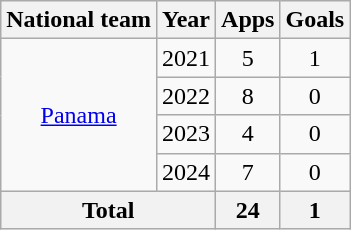<table class="wikitable" style="text-align:center">
<tr>
<th>National team</th>
<th>Year</th>
<th>Apps</th>
<th>Goals</th>
</tr>
<tr>
<td rowspan=4><a href='#'>Panama</a></td>
<td>2021</td>
<td>5</td>
<td>1</td>
</tr>
<tr>
<td>2022</td>
<td>8</td>
<td>0</td>
</tr>
<tr>
<td>2023</td>
<td>4</td>
<td>0</td>
</tr>
<tr>
<td>2024</td>
<td>7</td>
<td>0</td>
</tr>
<tr>
<th colspan="2">Total</th>
<th>24</th>
<th>1</th>
</tr>
</table>
